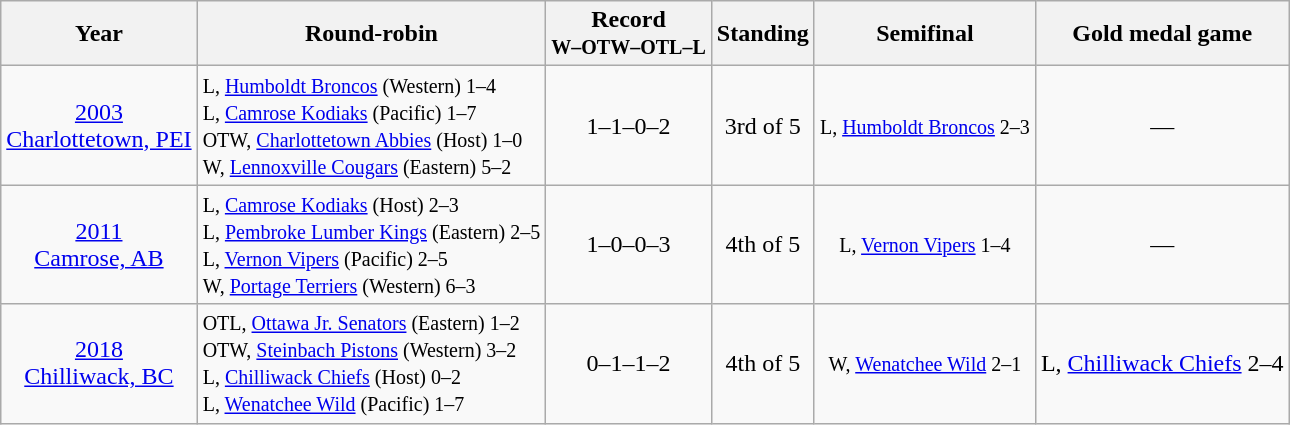<table class="wikitable" style="text-align:center;">
<tr>
<th>Year</th>
<th>Round-robin</th>
<th>Record<br><small>W–OTW–OTL–L</small></th>
<th>Standing</th>
<th>Semifinal</th>
<th>Gold medal game</th>
</tr>
<tr>
<td><a href='#'>2003</a><br><a href='#'>Charlottetown, PEI</a></td>
<td align=left><small>L, <a href='#'>Humboldt Broncos</a> (Western) 1–4<br>L, <a href='#'>Camrose Kodiaks</a> (Pacific) 1–7<br>OTW, <a href='#'>Charlottetown Abbies</a> (Host) 1–0<br>W, <a href='#'>Lennoxville Cougars</a> (Eastern) 5–2</small></td>
<td>1–1–0–2</td>
<td>3rd of 5</td>
<td><small>L, <a href='#'>Humboldt Broncos</a> 2–3</small></td>
<td>—</td>
</tr>
<tr>
<td><a href='#'>2011</a><br><a href='#'>Camrose, AB</a></td>
<td align=left><small>L, <a href='#'>Camrose Kodiaks</a> (Host) 2–3<br>L, <a href='#'>Pembroke Lumber Kings</a> (Eastern) 2–5<br>L, <a href='#'>Vernon Vipers</a> (Pacific) 2–5<br>W, <a href='#'>Portage Terriers</a> (Western) 6–3</small></td>
<td>1–0–0–3</td>
<td>4th of 5</td>
<td><small>L, <a href='#'>Vernon Vipers</a> 1–4</small></td>
<td>—</td>
</tr>
<tr>
<td><a href='#'>2018</a><br><a href='#'>Chilliwack, BC</a></td>
<td align=left><small>OTL, <a href='#'>Ottawa Jr. Senators</a> (Eastern) 1–2<br>OTW, <a href='#'>Steinbach Pistons</a> (Western) 3–2<br>L, <a href='#'>Chilliwack Chiefs</a> (Host) 0–2<br>L, <a href='#'>Wenatchee Wild</a> (Pacific) 1–7</small></td>
<td>0–1–1–2</td>
<td>4th of 5</td>
<td><small>W, <a href='#'>Wenatchee Wild</a> 2–1</small></td>
<td>L, <a href='#'>Chilliwack Chiefs</a> 2–4</td>
</tr>
</table>
